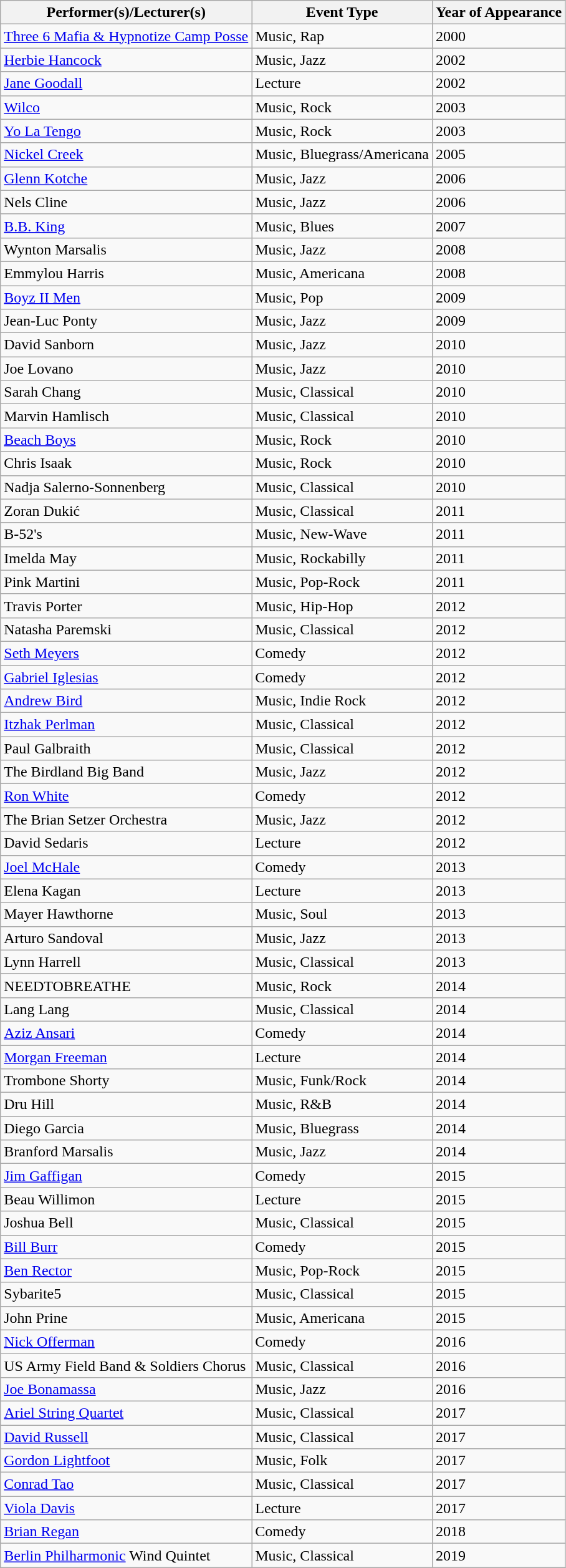<table class="wikitable sortable mw-collapsible">
<tr>
<th>Performer(s)/Lecturer(s)</th>
<th>Event Type</th>
<th>Year of Appearance</th>
</tr>
<tr>
<td><a href='#'>Three 6 Mafia & Hypnotize Camp Posse</a></td>
<td>Music, Rap</td>
<td>2000</td>
</tr>
<tr>
<td><a href='#'>Herbie Hancock</a></td>
<td>Music, Jazz</td>
<td>2002</td>
</tr>
<tr>
<td><a href='#'>Jane Goodall</a></td>
<td>Lecture</td>
<td>2002</td>
</tr>
<tr>
<td><a href='#'>Wilco</a></td>
<td>Music, Rock</td>
<td>2003</td>
</tr>
<tr>
<td><a href='#'>Yo La Tengo</a></td>
<td>Music, Rock</td>
<td>2003</td>
</tr>
<tr>
<td><a href='#'>Nickel Creek</a></td>
<td>Music, Bluegrass/Americana</td>
<td>2005</td>
</tr>
<tr>
<td><a href='#'>Glenn Kotche</a></td>
<td>Music, Jazz</td>
<td>2006</td>
</tr>
<tr>
<td>Nels Cline</td>
<td>Music, Jazz</td>
<td>2006</td>
</tr>
<tr>
<td><a href='#'>B.B. King</a></td>
<td>Music, Blues</td>
<td>2007</td>
</tr>
<tr>
<td>Wynton Marsalis</td>
<td>Music, Jazz</td>
<td>2008</td>
</tr>
<tr>
<td>Emmylou Harris</td>
<td>Music, Americana</td>
<td>2008</td>
</tr>
<tr>
<td><a href='#'>Boyz II Men</a></td>
<td>Music, Pop</td>
<td>2009</td>
</tr>
<tr>
<td>Jean-Luc Ponty</td>
<td>Music, Jazz</td>
<td>2009</td>
</tr>
<tr>
<td>David Sanborn</td>
<td>Music, Jazz</td>
<td>2010</td>
</tr>
<tr>
<td>Joe Lovano</td>
<td>Music, Jazz</td>
<td>2010</td>
</tr>
<tr>
<td>Sarah Chang</td>
<td>Music, Classical</td>
<td>2010</td>
</tr>
<tr>
<td>Marvin Hamlisch</td>
<td>Music, Classical</td>
<td>2010</td>
</tr>
<tr>
<td><a href='#'>Beach Boys</a></td>
<td>Music, Rock</td>
<td>2010</td>
</tr>
<tr>
<td>Chris Isaak</td>
<td>Music, Rock</td>
<td>2010</td>
</tr>
<tr>
<td>Nadja Salerno-Sonnenberg</td>
<td>Music, Classical</td>
<td>2010</td>
</tr>
<tr>
<td>Zoran Dukić</td>
<td>Music, Classical</td>
<td>2011</td>
</tr>
<tr>
<td>B-52's</td>
<td>Music, New-Wave</td>
<td>2011</td>
</tr>
<tr>
<td>Imelda May</td>
<td>Music, Rockabilly</td>
<td>2011</td>
</tr>
<tr>
<td>Pink Martini</td>
<td>Music, Pop-Rock</td>
<td>2011</td>
</tr>
<tr>
<td>Travis Porter</td>
<td>Music, Hip-Hop</td>
<td>2012</td>
</tr>
<tr>
<td>Natasha Paremski</td>
<td>Music, Classical</td>
<td>2012</td>
</tr>
<tr>
<td><a href='#'>Seth Meyers</a></td>
<td>Comedy</td>
<td>2012</td>
</tr>
<tr>
<td><a href='#'>Gabriel Iglesias</a></td>
<td>Comedy</td>
<td>2012</td>
</tr>
<tr>
<td><a href='#'>Andrew Bird</a></td>
<td>Music, Indie Rock</td>
<td>2012</td>
</tr>
<tr>
<td><a href='#'>Itzhak Perlman</a></td>
<td>Music, Classical</td>
<td>2012</td>
</tr>
<tr>
<td>Paul Galbraith</td>
<td>Music, Classical</td>
<td>2012</td>
</tr>
<tr>
<td>The Birdland Big Band</td>
<td>Music, Jazz</td>
<td>2012</td>
</tr>
<tr>
<td><a href='#'>Ron White</a></td>
<td>Comedy</td>
<td>2012</td>
</tr>
<tr>
<td>The Brian Setzer Orchestra</td>
<td>Music, Jazz</td>
<td>2012</td>
</tr>
<tr>
<td>David Sedaris</td>
<td>Lecture</td>
<td>2012</td>
</tr>
<tr>
<td><a href='#'>Joel McHale</a></td>
<td>Comedy</td>
<td>2013</td>
</tr>
<tr>
<td>Elena Kagan</td>
<td>Lecture</td>
<td>2013</td>
</tr>
<tr>
<td>Mayer Hawthorne</td>
<td>Music, Soul</td>
<td>2013</td>
</tr>
<tr>
<td>Arturo Sandoval</td>
<td>Music, Jazz</td>
<td>2013</td>
</tr>
<tr>
<td>Lynn Harrell</td>
<td>Music, Classical</td>
<td>2013</td>
</tr>
<tr>
<td>NEEDTOBREATHE</td>
<td>Music, Rock</td>
<td>2014</td>
</tr>
<tr>
<td>Lang Lang</td>
<td>Music, Classical</td>
<td>2014</td>
</tr>
<tr>
<td><a href='#'>Aziz Ansari</a></td>
<td>Comedy</td>
<td>2014</td>
</tr>
<tr>
<td><a href='#'>Morgan Freeman</a></td>
<td>Lecture</td>
<td>2014</td>
</tr>
<tr>
<td>Trombone Shorty</td>
<td>Music, Funk/Rock</td>
<td>2014</td>
</tr>
<tr>
<td>Dru Hill</td>
<td>Music, R&B</td>
<td>2014</td>
</tr>
<tr>
<td>Diego Garcia</td>
<td>Music, Bluegrass</td>
<td>2014</td>
</tr>
<tr>
<td>Branford Marsalis</td>
<td>Music, Jazz</td>
<td>2014</td>
</tr>
<tr>
<td><a href='#'>Jim Gaffigan</a></td>
<td>Comedy</td>
<td>2015</td>
</tr>
<tr>
<td>Beau Willimon</td>
<td>Lecture</td>
<td>2015</td>
</tr>
<tr>
<td>Joshua Bell</td>
<td>Music, Classical</td>
<td>2015</td>
</tr>
<tr>
<td><a href='#'>Bill Burr</a></td>
<td>Comedy</td>
<td>2015</td>
</tr>
<tr>
<td><a href='#'>Ben Rector</a></td>
<td>Music, Pop-Rock</td>
<td>2015</td>
</tr>
<tr>
<td>Sybarite5</td>
<td>Music, Classical</td>
<td>2015</td>
</tr>
<tr>
<td>John Prine</td>
<td>Music, Americana</td>
<td>2015</td>
</tr>
<tr>
<td><a href='#'>Nick Offerman</a></td>
<td>Comedy</td>
<td>2016</td>
</tr>
<tr>
<td>US Army Field Band & Soldiers Chorus</td>
<td>Music, Classical</td>
<td>2016</td>
</tr>
<tr>
<td><a href='#'>Joe Bonamassa</a></td>
<td>Music, Jazz</td>
<td>2016</td>
</tr>
<tr>
<td><a href='#'>Ariel String Quartet</a></td>
<td>Music, Classical</td>
<td>2017</td>
</tr>
<tr>
<td><a href='#'>David Russell</a></td>
<td>Music, Classical</td>
<td>2017</td>
</tr>
<tr>
<td><a href='#'>Gordon Lightfoot</a></td>
<td>Music, Folk</td>
<td>2017</td>
</tr>
<tr>
<td><a href='#'>Conrad Tao</a></td>
<td>Music, Classical</td>
<td>2017</td>
</tr>
<tr>
<td><a href='#'>Viola Davis</a></td>
<td>Lecture</td>
<td>2017</td>
</tr>
<tr>
<td><a href='#'>Brian Regan</a></td>
<td>Comedy</td>
<td>2018</td>
</tr>
<tr>
<td><a href='#'>Berlin Philharmonic</a> Wind Quintet</td>
<td>Music, Classical</td>
<td>2019</td>
</tr>
</table>
